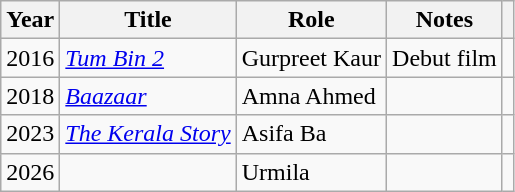<table class="wikitable plainrowheaders sortable">
<tr>
<th scope="col">Year</th>
<th scope="col">Title</th>
<th scope="col">Role</th>
<th scope="col" class="unsortable">Notes</th>
<th scope="col" class="unsortable"></th>
</tr>
<tr>
<td scope="row">2016</td>
<td><em><a href='#'>Tum Bin 2</a></em></td>
<td>Gurpreet Kaur</td>
<td>Debut film</td>
<td></td>
</tr>
<tr>
<td>2018</td>
<td><em><a href='#'>Baazaar</a></em></td>
<td>Amna Ahmed</td>
<td></td>
<td></td>
</tr>
<tr>
<td>2023</td>
<td><em><a href='#'>The Kerala Story</a></em></td>
<td>Asifa Ba</td>
<td></td>
<td></td>
</tr>
<tr>
<td>2026</td>
<td></td>
<td>Urmila</td>
<td></td>
<td></td>
</tr>
</table>
